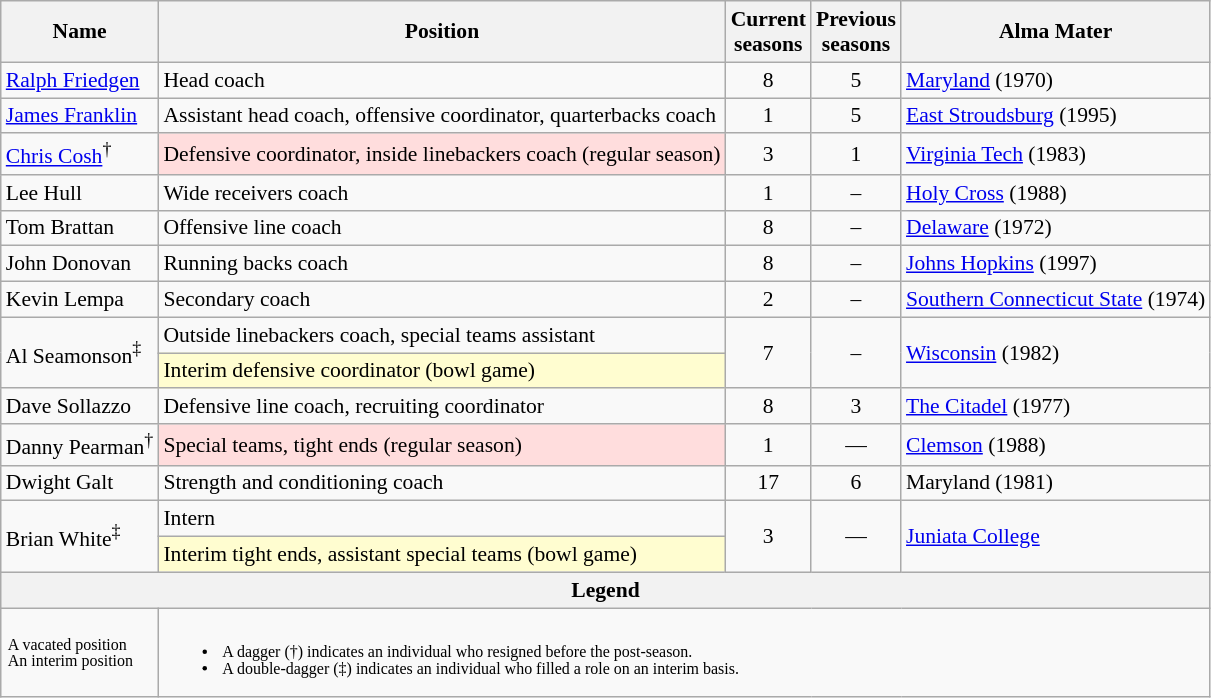<table class="wikitable" border="1" style="font-size:90%;">
<tr>
<th>Name</th>
<th>Position</th>
<th>Current<br>seasons</th>
<th>Previous<br>seasons</th>
<th>Alma Mater</th>
</tr>
<tr>
<td><a href='#'>Ralph Friedgen</a></td>
<td>Head coach</td>
<td align=center>8</td>
<td align=center>5</td>
<td><a href='#'>Maryland</a> (1970)</td>
</tr>
<tr>
<td><a href='#'>James Franklin</a></td>
<td>Assistant head coach, offensive coordinator, quarterbacks coach</td>
<td align=center>1</td>
<td align=center>5</td>
<td><a href='#'>East Stroudsburg</a> (1995)</td>
</tr>
<tr>
<td><a href='#'>Chris Cosh</a><sup>†</sup></td>
<td bgcolor="#ffdddd">Defensive coordinator, inside linebackers coach (regular season)</td>
<td align=center>3</td>
<td align=center>1</td>
<td><a href='#'>Virginia Tech</a> (1983)</td>
</tr>
<tr>
<td>Lee Hull</td>
<td>Wide receivers coach</td>
<td align=center>1</td>
<td align=center>–</td>
<td><a href='#'>Holy Cross</a> (1988)</td>
</tr>
<tr>
<td>Tom Brattan</td>
<td>Offensive line coach</td>
<td align=center>8</td>
<td align=center>–</td>
<td><a href='#'>Delaware</a> (1972)</td>
</tr>
<tr>
<td>John Donovan</td>
<td>Running backs coach</td>
<td align=center>8</td>
<td align=center>–</td>
<td><a href='#'>Johns Hopkins</a> (1997)</td>
</tr>
<tr>
<td>Kevin Lempa</td>
<td>Secondary coach</td>
<td align=center>2</td>
<td align=center>–</td>
<td><a href='#'>Southern Connecticut State</a> (1974)</td>
</tr>
<tr>
<td rowspan=2>Al Seamonson<sup>‡</sup></td>
<td>Outside linebackers coach, special teams assistant</td>
<td rowspan=2 align=center>7</td>
<td rowspan=2 align=center>–</td>
<td rowspan=2><a href='#'>Wisconsin</a> (1982)</td>
</tr>
<tr>
<td bgcolor="#FFFDD0">Interim defensive coordinator (bowl game)</td>
</tr>
<tr>
<td>Dave Sollazzo</td>
<td>Defensive line coach, recruiting coordinator</td>
<td align=center>8</td>
<td align=center>3</td>
<td><a href='#'>The Citadel</a> (1977)</td>
</tr>
<tr>
<td>Danny Pearman<sup>†</sup></td>
<td bgcolor="#ffdddd">Special teams, tight ends (regular season)</td>
<td align=center>1</td>
<td align=center>—</td>
<td><a href='#'>Clemson</a> (1988)</td>
</tr>
<tr>
<td>Dwight Galt</td>
<td>Strength and conditioning coach</td>
<td align=center>17</td>
<td align=center>6</td>
<td>Maryland (1981)</td>
</tr>
<tr>
<td rowspan=2>Brian White<sup>‡</sup></td>
<td>Intern</td>
<td rowspan=2 align=center>3</td>
<td rowspan=2 align=center>—</td>
<td rowspan=2><a href='#'>Juniata College</a></td>
</tr>
<tr>
<td bgcolor="#FFFDD0">Interim tight ends, assistant special teams (bowl game)</td>
</tr>
<tr>
<th colspan=5>Legend</th>
</tr>
<tr>
<td style="font-size: 8pt;" colspan=1 text-align=left;> A vacated position<br>  An interim position</td>
<td style="font-size: 8pt;" colspan=4><br><ul><li>A dagger (†) indicates an individual who resigned before the post-season.</li><li>A double-dagger (‡) indicates an individual who filled a role on an interim basis.</li></ul></td>
</tr>
</table>
